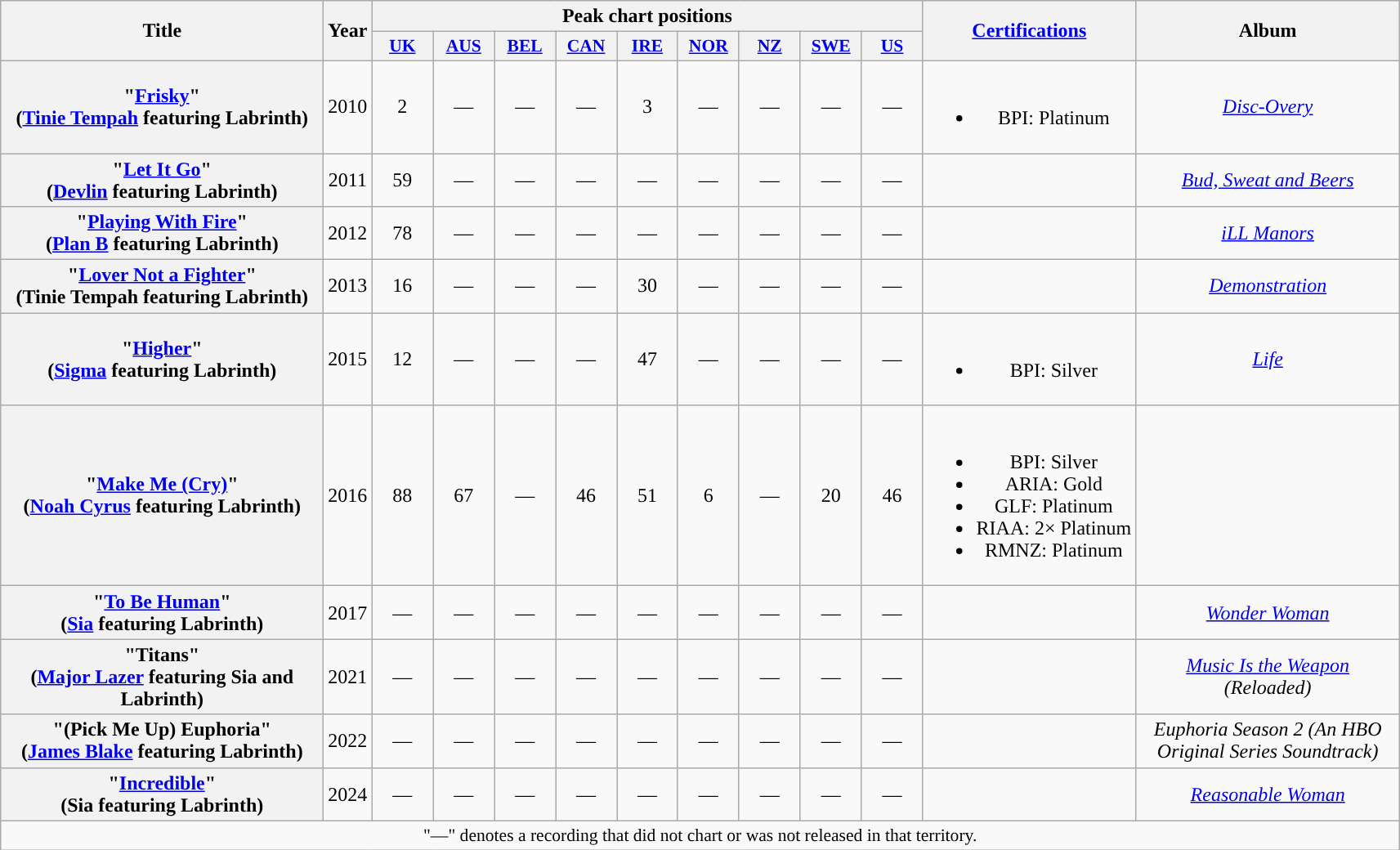<table class="wikitable plainrowheaders" style="text-align:center;">
<tr>
<th scope="col" rowspan="2" style="width:16em;">Title</th>
<th scope="col" rowspan="2" style="width:1em;">Year</th>
<th scope="col" colspan="9">Peak chart positions</th>
<th scope="col" rowspan="2"><a href='#'>Certifications</a></th>
<th scope="col" rowspan="2" style="width:13em;">Album</th>
</tr>
<tr>
<th scope="col" style="width:3em;font-size:90%;"><a href='#'>UK</a><br></th>
<th scope="col" style="width:3em;font-size:90%;"><a href='#'>AUS</a><br></th>
<th scope="col" style="width:3em;font-size:90%;"><a href='#'>BEL</a><br></th>
<th scope="col" style="width:3em;font-size:90%;"><a href='#'>CAN</a><br></th>
<th scope="col" style="width:3em;font-size:90%;"><a href='#'>IRE</a><br></th>
<th scope="col" style="width:3em;font-size:90%;"><a href='#'>NOR</a><br></th>
<th scope="col" style="width:3em;font-size:90%;"><a href='#'>NZ</a><br></th>
<th scope="col" style="width:3em;font-size:90%;"><a href='#'>SWE</a><br></th>
<th scope="col" style="width:3em;font-size:90%;"><a href='#'>US</a><br></th>
</tr>
<tr>
<th scope="row">"<a href='#'>Frisky</a>"<br><span>(<a href='#'>Tinie Tempah</a> featuring Labrinth)</span></th>
<td>2010</td>
<td>2</td>
<td>—</td>
<td>—</td>
<td>—</td>
<td>3</td>
<td>—</td>
<td>—</td>
<td>—</td>
<td>—</td>
<td><br><ul><li>BPI: Platinum</li></ul></td>
<td><em><a href='#'>Disc-Overy</a></em></td>
</tr>
<tr>
<th scope="row">"<a href='#'>Let It Go</a>"<br><span>(<a href='#'>Devlin</a> featuring Labrinth)</span></th>
<td>2011</td>
<td>59</td>
<td>—</td>
<td>—</td>
<td>—</td>
<td>—</td>
<td>—</td>
<td>—</td>
<td>—</td>
<td>—</td>
<td></td>
<td><em><a href='#'>Bud, Sweat and Beers</a></em></td>
</tr>
<tr>
<th scope="row">"<a href='#'>Playing With Fire</a>"<br><span>(<a href='#'>Plan B</a> featuring Labrinth)</span></th>
<td>2012</td>
<td>78</td>
<td>—</td>
<td>—</td>
<td>—</td>
<td>—</td>
<td>—</td>
<td>—</td>
<td>—</td>
<td>—</td>
<td></td>
<td><em><a href='#'>iLL Manors</a></em></td>
</tr>
<tr>
<th scope="row">"<a href='#'>Lover Not a Fighter</a>"<br><span>(Tinie Tempah featuring Labrinth)</span></th>
<td>2013</td>
<td>16</td>
<td>—</td>
<td>—</td>
<td>—</td>
<td>30</td>
<td>—</td>
<td>—</td>
<td>—</td>
<td>—</td>
<td></td>
<td><em><a href='#'>Demonstration</a></em></td>
</tr>
<tr>
<th scope="row">"<a href='#'>Higher</a>"<br><span>(<a href='#'>Sigma</a> featuring Labrinth)</span></th>
<td>2015</td>
<td>12</td>
<td>—</td>
<td>—</td>
<td>—</td>
<td>47</td>
<td>—</td>
<td>—</td>
<td>—</td>
<td>—</td>
<td><br><ul><li>BPI: Silver</li></ul></td>
<td><em><a href='#'>Life</a></em></td>
</tr>
<tr>
<th scope="row">"<a href='#'>Make Me (Cry)</a>" <br><span>(<a href='#'>Noah Cyrus</a> featuring Labrinth)</span></th>
<td>2016</td>
<td>88</td>
<td>67</td>
<td>—</td>
<td>46</td>
<td>51</td>
<td>6</td>
<td>—</td>
<td>20</td>
<td>46</td>
<td><br><ul><li>BPI: Silver</li><li>ARIA: Gold</li><li>GLF: Platinum</li><li>RIAA: 2× Platinum</li><li>RMNZ: Platinum</li></ul></td>
<td></td>
</tr>
<tr>
<th scope="row">"<a href='#'>To Be Human</a>" <br><span>(<a href='#'>Sia</a> featuring Labrinth)</span></th>
<td>2017</td>
<td>—</td>
<td>—</td>
<td>—</td>
<td>—</td>
<td>—</td>
<td>—</td>
<td>—</td>
<td>—</td>
<td>—</td>
<td></td>
<td><em><a href='#'>Wonder Woman</a></em></td>
</tr>
<tr>
<th scope="row">"Titans"<br><span>(<a href='#'>Major Lazer</a> featuring Sia and Labrinth)</span></th>
<td>2021</td>
<td>—</td>
<td>—</td>
<td>—</td>
<td>—</td>
<td>—</td>
<td>—</td>
<td>—</td>
<td>—</td>
<td>—</td>
<td></td>
<td><em><a href='#'>Music Is the Weapon</a> (Reloaded)</em></td>
</tr>
<tr>
<th scope="row">"(Pick Me Up) Euphoria"<br><span>(<a href='#'>James Blake</a> featuring Labrinth)</span></th>
<td rowspan="1">2022</td>
<td>—</td>
<td>—</td>
<td>—</td>
<td>—</td>
<td>—</td>
<td>—</td>
<td>—</td>
<td>—</td>
<td>—</td>
<td></td>
<td><em>Euphoria Season 2 (An HBO Original Series Soundtrack)</em></td>
</tr>
<tr>
<th scope="row">"<a href='#'>Incredible</a>" <br><span>(Sia featuring Labrinth)</span></th>
<td>2024</td>
<td>—</td>
<td>—</td>
<td>—</td>
<td>—</td>
<td>—</td>
<td>—</td>
<td>—</td>
<td>—</td>
<td>—</td>
<td></td>
<td><em><a href='#'>Reasonable Woman</a></em></td>
</tr>
<tr>
<td colspan="15" style="font-size:90%">"—" denotes a recording that did not chart or was not released in that territory.</td>
</tr>
</table>
